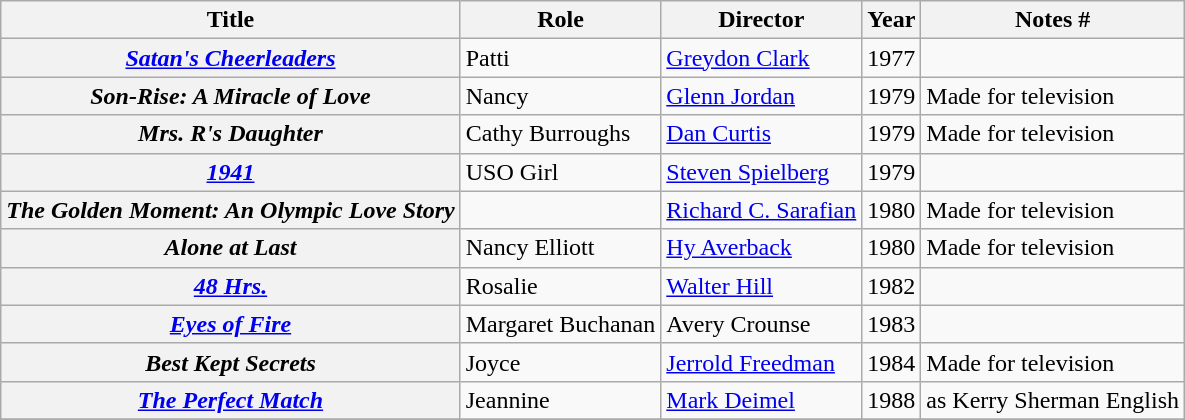<table class="wikitable plainrowheaders sortable">
<tr>
<th scope="col">Title</th>
<th scope="col">Role</th>
<th scope="col">Director</th>
<th scope="col">Year</th>
<th scope="col" class="unsortable">Notes #</th>
</tr>
<tr>
<th scope="row"><em><a href='#'>Satan's Cheerleaders</a></em></th>
<td>Patti</td>
<td><a href='#'>Greydon Clark</a></td>
<td>1977</td>
<td></td>
</tr>
<tr>
<th scope="row"><em>Son-Rise: A Miracle of Love</em></th>
<td>Nancy</td>
<td><a href='#'>Glenn Jordan</a></td>
<td>1979</td>
<td>Made for television</td>
</tr>
<tr>
<th scope="row"><em>Mrs. R's Daughter</em></th>
<td>Cathy Burroughs</td>
<td><a href='#'>Dan Curtis</a></td>
<td>1979</td>
<td>Made for television</td>
</tr>
<tr>
<th scope="row"><em><a href='#'>1941</a></em></th>
<td>USO Girl</td>
<td><a href='#'>Steven Spielberg</a></td>
<td>1979</td>
<td></td>
</tr>
<tr>
<th scope="row"><em>The Golden Moment: An Olympic Love Story</em></th>
<td></td>
<td><a href='#'>Richard C. Sarafian</a></td>
<td>1980</td>
<td>Made for television</td>
</tr>
<tr>
<th scope="row"><em>Alone at Last</em></th>
<td>Nancy Elliott</td>
<td><a href='#'>Hy Averback</a></td>
<td>1980</td>
<td>Made for television</td>
</tr>
<tr>
<th scope="row"><em><a href='#'>48 Hrs.</a></em></th>
<td>Rosalie</td>
<td><a href='#'>Walter Hill</a></td>
<td>1982</td>
<td></td>
</tr>
<tr>
<th scope="row"><em><a href='#'>Eyes of Fire</a></em></th>
<td>Margaret Buchanan</td>
<td>Avery Crounse</td>
<td>1983</td>
<td></td>
</tr>
<tr>
<th scope="row"><em>Best Kept Secrets</em></th>
<td>Joyce</td>
<td><a href='#'>Jerrold Freedman</a></td>
<td>1984</td>
<td>Made for television</td>
</tr>
<tr>
<th scope="row"><em><a href='#'>The Perfect Match</a></em></th>
<td>Jeannine</td>
<td><a href='#'>Mark Deimel</a></td>
<td>1988</td>
<td>as Kerry Sherman English</td>
</tr>
<tr>
</tr>
</table>
